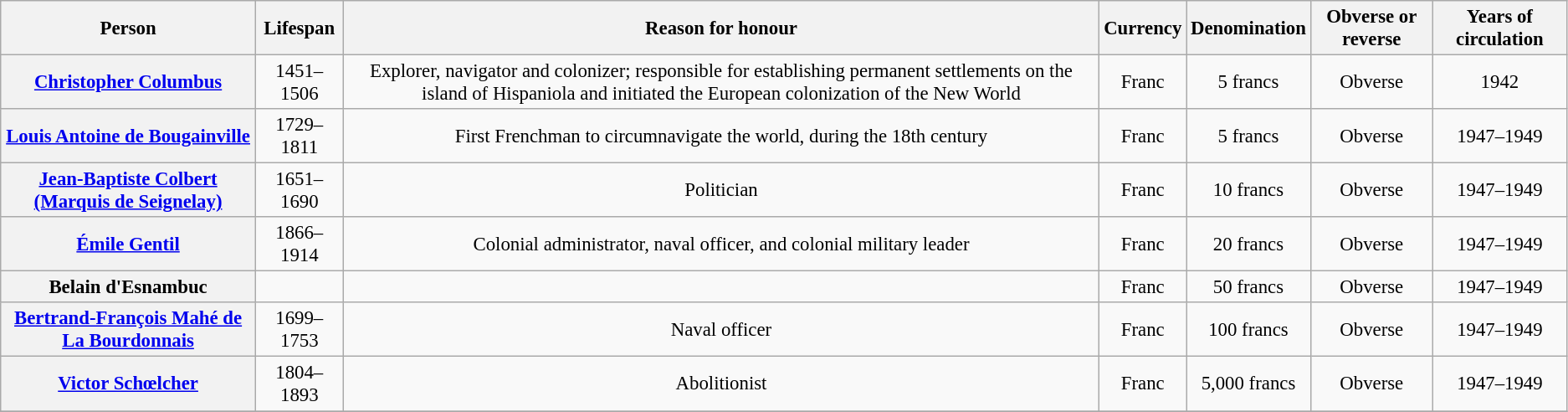<table class="wikitable" style="font-size:95%; text-align:center;">
<tr>
<th>Person</th>
<th>Lifespan</th>
<th>Reason for honour</th>
<th>Currency</th>
<th>Denomination</th>
<th>Obverse or reverse</th>
<th>Years of circulation</th>
</tr>
<tr>
<th><a href='#'>Christopher Columbus</a></th>
<td>1451–1506</td>
<td>Explorer, navigator and colonizer; responsible for establishing permanent settlements on the island of Hispaniola and initiated the European colonization of the New World</td>
<td>Franc</td>
<td>5 francs</td>
<td>Obverse</td>
<td>1942</td>
</tr>
<tr>
<th><a href='#'>Louis Antoine de Bougainville</a></th>
<td>1729–1811</td>
<td>First Frenchman to circumnavigate the world, during the 18th century</td>
<td>Franc</td>
<td>5 francs</td>
<td>Obverse</td>
<td>1947–1949</td>
</tr>
<tr>
<th><a href='#'>Jean-Baptiste Colbert (Marquis de Seignelay)</a></th>
<td>1651–1690</td>
<td>Politician</td>
<td>Franc</td>
<td>10 francs</td>
<td>Obverse</td>
<td>1947–1949</td>
</tr>
<tr>
<th><a href='#'>Émile Gentil</a></th>
<td>1866–1914</td>
<td>Colonial administrator, naval officer, and colonial military leader</td>
<td>Franc</td>
<td>20 francs</td>
<td>Obverse</td>
<td>1947–1949</td>
</tr>
<tr>
<th>Belain d'Esnambuc</th>
<td></td>
<td></td>
<td>Franc</td>
<td>50 francs</td>
<td>Obverse</td>
<td>1947–1949</td>
</tr>
<tr>
<th><a href='#'>Bertrand-François Mahé de La Bourdonnais</a></th>
<td>1699–1753</td>
<td>Naval officer</td>
<td>Franc</td>
<td>100 francs</td>
<td>Obverse</td>
<td>1947–1949</td>
</tr>
<tr>
<th><a href='#'>Victor Schœlcher</a></th>
<td>1804–1893</td>
<td>Abolitionist</td>
<td>Franc</td>
<td>5,000 francs</td>
<td>Obverse</td>
<td>1947–1949</td>
</tr>
<tr>
</tr>
</table>
